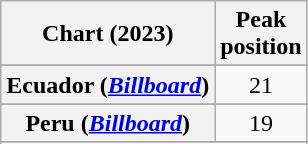<table class="wikitable sortable plainrowheaders" style="text-align:center">
<tr>
<th scope="col">Chart (2023)</th>
<th scope="col">Peak<br>position</th>
</tr>
<tr>
</tr>
<tr>
<th scope="row">Ecuador (<a href='#'><em>Billboard</em></a>)</th>
<td>21</td>
</tr>
<tr>
</tr>
<tr>
<th scope="row">Peru (<a href='#'><em>Billboard</em></a>)</th>
<td>19</td>
</tr>
<tr>
</tr>
<tr>
</tr>
<tr>
</tr>
<tr>
</tr>
</table>
